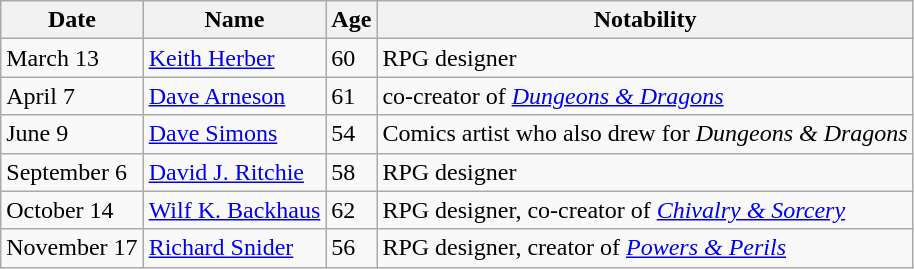<table class="wikitable">
<tr>
<th>Date</th>
<th>Name</th>
<th>Age</th>
<th>Notability</th>
</tr>
<tr>
<td>March 13</td>
<td><a href='#'>Keith Herber</a></td>
<td>60</td>
<td>RPG designer</td>
</tr>
<tr>
<td>April 7</td>
<td><a href='#'>Dave Arneson</a></td>
<td>61</td>
<td>co-creator of <em><a href='#'>Dungeons & Dragons</a></em></td>
</tr>
<tr>
<td>June 9</td>
<td><a href='#'>Dave Simons</a></td>
<td>54</td>
<td>Comics artist who also drew for <em>Dungeons & Dragons</em></td>
</tr>
<tr>
<td>September 6</td>
<td><a href='#'>David J. Ritchie</a></td>
<td>58</td>
<td>RPG designer</td>
</tr>
<tr>
<td>October 14</td>
<td><a href='#'>Wilf K. Backhaus</a></td>
<td>62</td>
<td>RPG designer, co-creator of <em><a href='#'>Chivalry & Sorcery</a></em></td>
</tr>
<tr>
<td>November 17</td>
<td><a href='#'>Richard Snider</a></td>
<td>56</td>
<td>RPG designer, creator of <em><a href='#'>Powers & Perils</a></em></td>
</tr>
</table>
